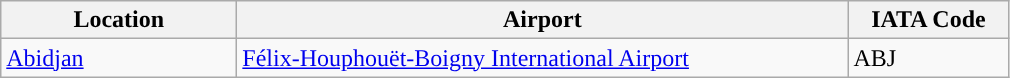<table class="wikitable">
<tr>
<th scope="col" style="width:150px;"><strong>Location</strong></th>
<th scope="col" style="width:400px;"><strong>Airport</strong></th>
<th scope="col" style="width:100px;"><strong>IATA Code</strong></th>
</tr>
<tr>
<td><a href='#'>Abidjan</a></td>
<td><a href='#'>Félix-Houphouët-Boigny International Airport</a></td>
<td>ABJ</td>
</tr>
</table>
